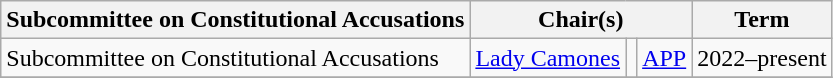<table class="wikitable">
<tr>
<th>Subcommittee on Constitutional Accusations</th>
<th colspan="3">Chair(s)</th>
<th>Term</th>
</tr>
<tr>
<td>Subcommittee on Constitutional Accusations</td>
<td><a href='#'>Lady Camones</a></td>
<td></td>
<td><a href='#'>APP</a></td>
<td>2022–present</td>
</tr>
<tr>
</tr>
</table>
